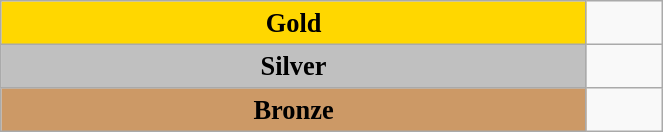<table class="wikitable" style=" text-align:center; font-size:110%;" width="35%">
<tr>
<td bgcolor="gold"><strong>Gold</strong></td>
<td></td>
</tr>
<tr>
<td bgcolor="silver"><strong>Silver</strong></td>
<td></td>
</tr>
<tr>
<td bgcolor="CC9966"><strong>Bronze</strong></td>
<td></td>
</tr>
</table>
